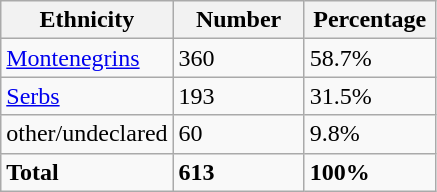<table class="wikitable">
<tr>
<th width="100px">Ethnicity</th>
<th width="80px">Number</th>
<th width="80px">Percentage</th>
</tr>
<tr>
<td><a href='#'>Montenegrins</a></td>
<td>360</td>
<td>58.7%</td>
</tr>
<tr>
<td><a href='#'>Serbs</a></td>
<td>193</td>
<td>31.5%</td>
</tr>
<tr>
<td>other/undeclared</td>
<td>60</td>
<td>9.8%</td>
</tr>
<tr>
<td><strong>Total</strong></td>
<td><strong>613</strong></td>
<td><strong>100%</strong></td>
</tr>
</table>
